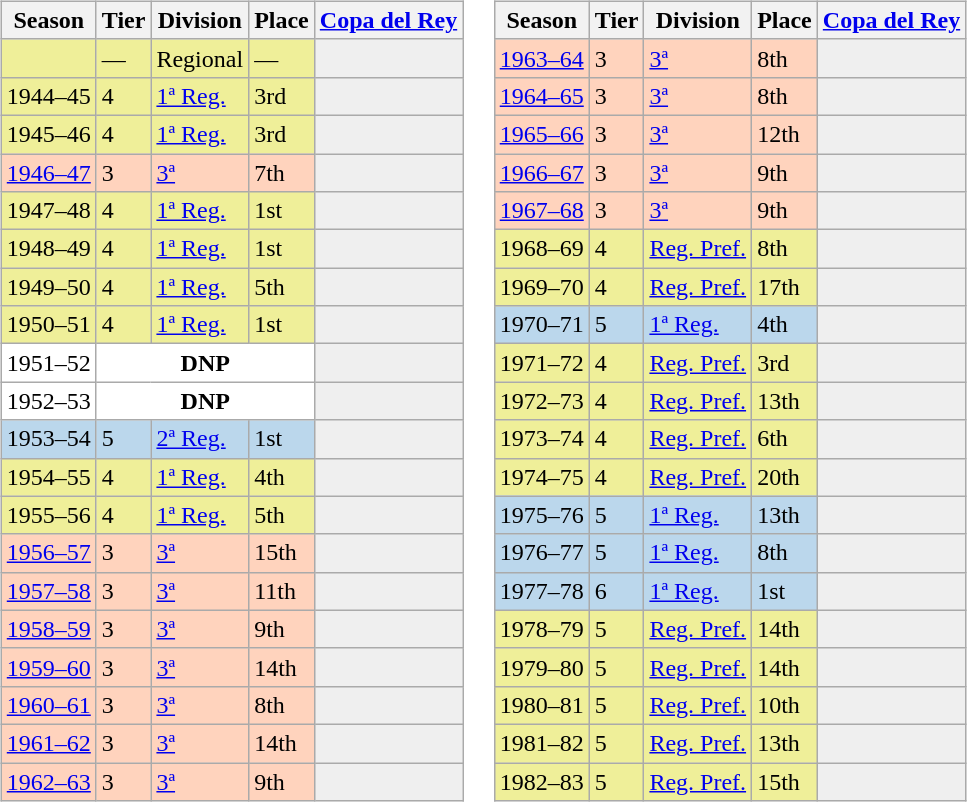<table>
<tr>
<td valign="top" width=49%><br><table class="wikitable">
<tr style="background:#f0f6fa;">
<th>Season</th>
<th>Tier</th>
<th>Division</th>
<th>Place</th>
<th><a href='#'>Copa del Rey</a></th>
</tr>
<tr>
<td style="background:#EFEF99;"></td>
<td style="background:#EFEF99;">—</td>
<td style="background:#EFEF99;">Regional</td>
<td style="background:#EFEF99;">—</td>
<th style="background:#efefef;"></th>
</tr>
<tr>
<td style="background:#EFEF99;">1944–45</td>
<td style="background:#EFEF99;">4</td>
<td style="background:#EFEF99;"><a href='#'>1ª Reg.</a></td>
<td style="background:#EFEF99;">3rd</td>
<th style="background:#efefef;"></th>
</tr>
<tr>
<td style="background:#EFEF99;">1945–46</td>
<td style="background:#EFEF99;">4</td>
<td style="background:#EFEF99;"><a href='#'>1ª Reg.</a></td>
<td style="background:#EFEF99;">3rd</td>
<th style="background:#efefef;"></th>
</tr>
<tr>
<td style="background:#FFD3BD;"><a href='#'>1946–47</a></td>
<td style="background:#FFD3BD;">3</td>
<td style="background:#FFD3BD;"><a href='#'>3ª</a></td>
<td style="background:#FFD3BD;">7th</td>
<td style="background:#efefef;"></td>
</tr>
<tr>
<td style="background:#EFEF99;">1947–48</td>
<td style="background:#EFEF99;">4</td>
<td style="background:#EFEF99;"><a href='#'>1ª Reg.</a></td>
<td style="background:#EFEF99;">1st</td>
<th style="background:#efefef;"></th>
</tr>
<tr>
<td style="background:#EFEF99;">1948–49</td>
<td style="background:#EFEF99;">4</td>
<td style="background:#EFEF99;"><a href='#'>1ª Reg.</a></td>
<td style="background:#EFEF99;">1st</td>
<th style="background:#efefef;"></th>
</tr>
<tr>
<td style="background:#EFEF99;">1949–50</td>
<td style="background:#EFEF99;">4</td>
<td style="background:#EFEF99;"><a href='#'>1ª Reg.</a></td>
<td style="background:#EFEF99;">5th</td>
<th style="background:#efefef;"></th>
</tr>
<tr>
<td style="background:#EFEF99;">1950–51</td>
<td style="background:#EFEF99;">4</td>
<td style="background:#EFEF99;"><a href='#'>1ª Reg.</a></td>
<td style="background:#EFEF99;">1st</td>
<th style="background:#efefef;"></th>
</tr>
<tr>
<td style="background:#FFFFFF;">1951–52</td>
<th style="background:#FFFFFF;" colspan="3">DNP</th>
<td style="background:#efefef;"></td>
</tr>
<tr>
<td style="background:#FFFFFF;">1952–53</td>
<th style="background:#FFFFFF;" colspan="3">DNP</th>
<td style="background:#efefef;"></td>
</tr>
<tr>
<td style="background:#BBD7EC;">1953–54</td>
<td style="background:#BBD7EC;">5</td>
<td style="background:#BBD7EC;"><a href='#'>2ª Reg.</a></td>
<td style="background:#BBD7EC;">1st</td>
<th style="background:#efefef;"></th>
</tr>
<tr>
<td style="background:#EFEF99;">1954–55</td>
<td style="background:#EFEF99;">4</td>
<td style="background:#EFEF99;"><a href='#'>1ª Reg.</a></td>
<td style="background:#EFEF99;">4th</td>
<th style="background:#efefef;"></th>
</tr>
<tr>
<td style="background:#EFEF99;">1955–56</td>
<td style="background:#EFEF99;">4</td>
<td style="background:#EFEF99;"><a href='#'>1ª Reg.</a></td>
<td style="background:#EFEF99;">5th</td>
<th style="background:#efefef;"></th>
</tr>
<tr>
<td style="background:#FFD3BD;"><a href='#'>1956–57</a></td>
<td style="background:#FFD3BD;">3</td>
<td style="background:#FFD3BD;"><a href='#'>3ª</a></td>
<td style="background:#FFD3BD;">15th</td>
<td style="background:#efefef;"></td>
</tr>
<tr>
<td style="background:#FFD3BD;"><a href='#'>1957–58</a></td>
<td style="background:#FFD3BD;">3</td>
<td style="background:#FFD3BD;"><a href='#'>3ª</a></td>
<td style="background:#FFD3BD;">11th</td>
<td style="background:#efefef;"></td>
</tr>
<tr>
<td style="background:#FFD3BD;"><a href='#'>1958–59</a></td>
<td style="background:#FFD3BD;">3</td>
<td style="background:#FFD3BD;"><a href='#'>3ª</a></td>
<td style="background:#FFD3BD;">9th</td>
<td style="background:#efefef;"></td>
</tr>
<tr>
<td style="background:#FFD3BD;"><a href='#'>1959–60</a></td>
<td style="background:#FFD3BD;">3</td>
<td style="background:#FFD3BD;"><a href='#'>3ª</a></td>
<td style="background:#FFD3BD;">14th</td>
<td style="background:#efefef;"></td>
</tr>
<tr>
<td style="background:#FFD3BD;"><a href='#'>1960–61</a></td>
<td style="background:#FFD3BD;">3</td>
<td style="background:#FFD3BD;"><a href='#'>3ª</a></td>
<td style="background:#FFD3BD;">8th</td>
<td style="background:#efefef;"></td>
</tr>
<tr>
<td style="background:#FFD3BD;"><a href='#'>1961–62</a></td>
<td style="background:#FFD3BD;">3</td>
<td style="background:#FFD3BD;"><a href='#'>3ª</a></td>
<td style="background:#FFD3BD;">14th</td>
<td style="background:#efefef;"></td>
</tr>
<tr>
<td style="background:#FFD3BD;"><a href='#'>1962–63</a></td>
<td style="background:#FFD3BD;">3</td>
<td style="background:#FFD3BD;"><a href='#'>3ª</a></td>
<td style="background:#FFD3BD;">9th</td>
<td style="background:#efefef;"></td>
</tr>
</table>
</td>
<td valign="top" width=51%><br><table class="wikitable">
<tr style="background:#f0f6fa;">
<th>Season</th>
<th>Tier</th>
<th>Division</th>
<th>Place</th>
<th><a href='#'>Copa del Rey</a></th>
</tr>
<tr>
<td style="background:#FFD3BD;"><a href='#'>1963–64</a></td>
<td style="background:#FFD3BD;">3</td>
<td style="background:#FFD3BD;"><a href='#'>3ª</a></td>
<td style="background:#FFD3BD;">8th</td>
<td style="background:#efefef;"></td>
</tr>
<tr>
<td style="background:#FFD3BD;"><a href='#'>1964–65</a></td>
<td style="background:#FFD3BD;">3</td>
<td style="background:#FFD3BD;"><a href='#'>3ª</a></td>
<td style="background:#FFD3BD;">8th</td>
<td style="background:#efefef;"></td>
</tr>
<tr>
<td style="background:#FFD3BD;"><a href='#'>1965–66</a></td>
<td style="background:#FFD3BD;">3</td>
<td style="background:#FFD3BD;"><a href='#'>3ª</a></td>
<td style="background:#FFD3BD;">12th</td>
<td style="background:#efefef;"></td>
</tr>
<tr>
<td style="background:#FFD3BD;"><a href='#'>1966–67</a></td>
<td style="background:#FFD3BD;">3</td>
<td style="background:#FFD3BD;"><a href='#'>3ª</a></td>
<td style="background:#FFD3BD;">9th</td>
<td style="background:#efefef;"></td>
</tr>
<tr>
<td style="background:#FFD3BD;"><a href='#'>1967–68</a></td>
<td style="background:#FFD3BD;">3</td>
<td style="background:#FFD3BD;"><a href='#'>3ª</a></td>
<td style="background:#FFD3BD;">9th</td>
<td style="background:#efefef;"></td>
</tr>
<tr>
<td style="background:#EFEF99;">1968–69</td>
<td style="background:#EFEF99;">4</td>
<td style="background:#EFEF99;"><a href='#'>Reg. Pref.</a></td>
<td style="background:#EFEF99;">8th</td>
<th style="background:#efefef;"></th>
</tr>
<tr>
<td style="background:#EFEF99;">1969–70</td>
<td style="background:#EFEF99;">4</td>
<td style="background:#EFEF99;"><a href='#'>Reg. Pref.</a></td>
<td style="background:#EFEF99;">17th</td>
<th style="background:#efefef;"></th>
</tr>
<tr>
<td style="background:#BBD7EC;">1970–71</td>
<td style="background:#BBD7EC;">5</td>
<td style="background:#BBD7EC;"><a href='#'>1ª Reg.</a></td>
<td style="background:#BBD7EC;">4th</td>
<th style="background:#efefef;"></th>
</tr>
<tr>
<td style="background:#EFEF99;">1971–72</td>
<td style="background:#EFEF99;">4</td>
<td style="background:#EFEF99;"><a href='#'>Reg. Pref.</a></td>
<td style="background:#EFEF99;">3rd</td>
<th style="background:#efefef;"></th>
</tr>
<tr>
<td style="background:#EFEF99;">1972–73</td>
<td style="background:#EFEF99;">4</td>
<td style="background:#EFEF99;"><a href='#'>Reg. Pref.</a></td>
<td style="background:#EFEF99;">13th</td>
<th style="background:#efefef;"></th>
</tr>
<tr>
<td style="background:#EFEF99;">1973–74</td>
<td style="background:#EFEF99;">4</td>
<td style="background:#EFEF99;"><a href='#'>Reg. Pref.</a></td>
<td style="background:#EFEF99;">6th</td>
<th style="background:#efefef;"></th>
</tr>
<tr>
<td style="background:#EFEF99;">1974–75</td>
<td style="background:#EFEF99;">4</td>
<td style="background:#EFEF99;"><a href='#'>Reg. Pref.</a></td>
<td style="background:#EFEF99;">20th</td>
<th style="background:#efefef;"></th>
</tr>
<tr>
<td style="background:#BBD7EC;">1975–76</td>
<td style="background:#BBD7EC;">5</td>
<td style="background:#BBD7EC;"><a href='#'>1ª Reg.</a></td>
<td style="background:#BBD7EC;">13th</td>
<th style="background:#efefef;"></th>
</tr>
<tr>
<td style="background:#BBD7EC;">1976–77</td>
<td style="background:#BBD7EC;">5</td>
<td style="background:#BBD7EC;"><a href='#'>1ª Reg.</a></td>
<td style="background:#BBD7EC;">8th</td>
<th style="background:#efefef;"></th>
</tr>
<tr>
<td style="background:#BBD7EC;">1977–78</td>
<td style="background:#BBD7EC;">6</td>
<td style="background:#BBD7EC;"><a href='#'>1ª Reg.</a></td>
<td style="background:#BBD7EC;">1st</td>
<th style="background:#efefef;"></th>
</tr>
<tr>
<td style="background:#EFEF99;">1978–79</td>
<td style="background:#EFEF99;">5</td>
<td style="background:#EFEF99;"><a href='#'>Reg. Pref.</a></td>
<td style="background:#EFEF99;">14th</td>
<th style="background:#efefef;"></th>
</tr>
<tr>
<td style="background:#EFEF99;">1979–80</td>
<td style="background:#EFEF99;">5</td>
<td style="background:#EFEF99;"><a href='#'>Reg. Pref.</a></td>
<td style="background:#EFEF99;">14th</td>
<th style="background:#efefef;"></th>
</tr>
<tr>
<td style="background:#EFEF99;">1980–81</td>
<td style="background:#EFEF99;">5</td>
<td style="background:#EFEF99;"><a href='#'>Reg. Pref.</a></td>
<td style="background:#EFEF99;">10th</td>
<th style="background:#efefef;"></th>
</tr>
<tr>
<td style="background:#EFEF99;">1981–82</td>
<td style="background:#EFEF99;">5</td>
<td style="background:#EFEF99;"><a href='#'>Reg. Pref.</a></td>
<td style="background:#EFEF99;">13th</td>
<th style="background:#efefef;"></th>
</tr>
<tr>
<td style="background:#EFEF99;">1982–83</td>
<td style="background:#EFEF99;">5</td>
<td style="background:#EFEF99;"><a href='#'>Reg. Pref.</a></td>
<td style="background:#EFEF99;">15th</td>
<th style="background:#efefef;"></th>
</tr>
</table>
</td>
</tr>
</table>
